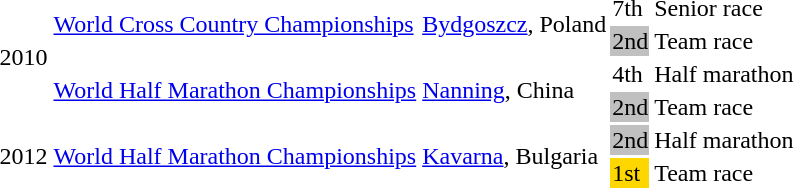<table>
<tr>
<td rowspan=4>2010</td>
<td rowspan=2><a href='#'>World Cross Country Championships</a></td>
<td rowspan=2><a href='#'>Bydgoszcz</a>, Poland</td>
<td>7th</td>
<td>Senior race</td>
</tr>
<tr>
<td bgcolor=silver>2nd</td>
<td>Team race</td>
</tr>
<tr>
<td rowspan=2><a href='#'>World Half Marathon Championships</a></td>
<td rowspan=2><a href='#'>Nanning</a>, China</td>
<td>4th</td>
<td>Half marathon</td>
</tr>
<tr>
<td bgcolor=silver>2nd</td>
<td>Team race</td>
</tr>
<tr>
<td rowspan=2>2012</td>
<td rowspan=2><a href='#'>World Half Marathon Championships</a></td>
<td rowspan=2><a href='#'>Kavarna</a>, Bulgaria</td>
<td bgcolor=silver>2nd</td>
<td>Half marathon</td>
</tr>
<tr>
<td bgcolor=gold>1st</td>
<td>Team race</td>
</tr>
</table>
